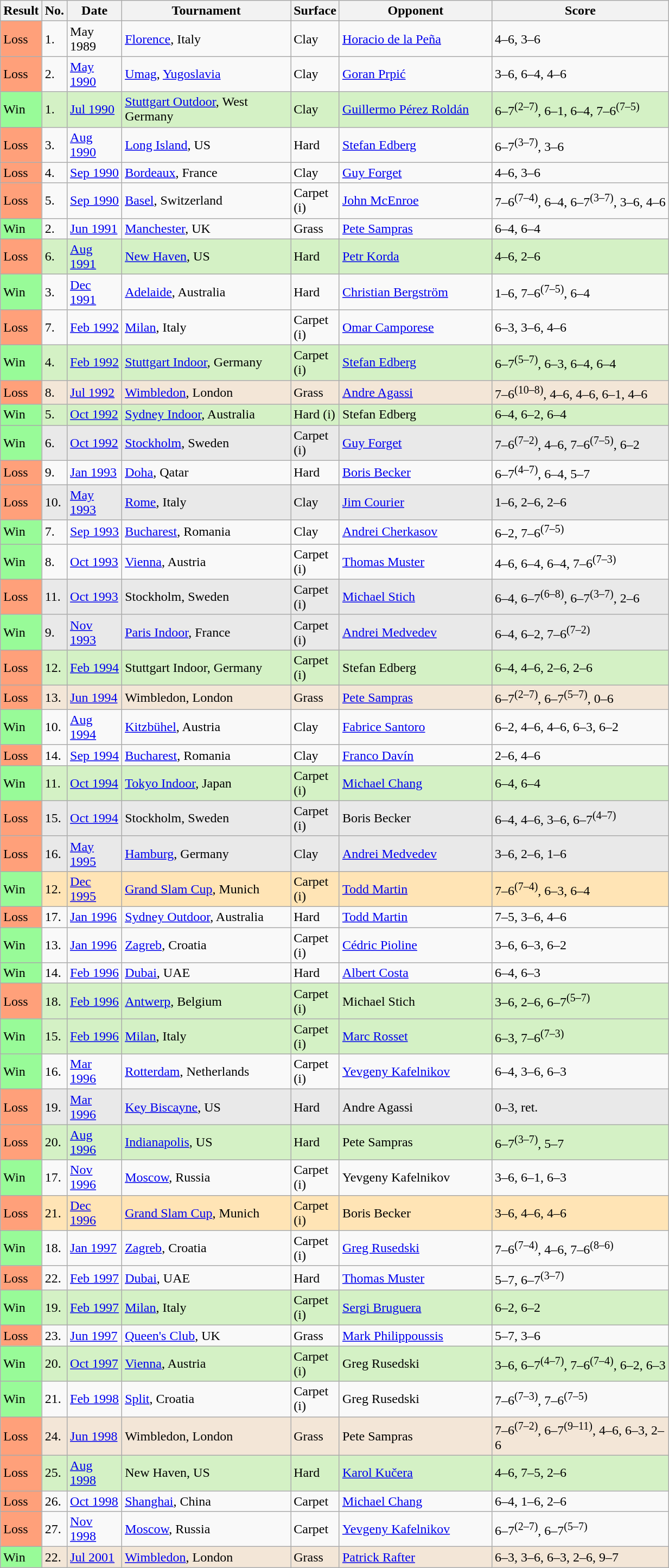<table class="sortable wikitable">
<tr>
<th style="width:40px">Result</th>
<th style="width:20px" class="unsortable">No.</th>
<th style="width:60px">Date</th>
<th style="width:200px">Tournament</th>
<th style="width:50px">Surface</th>
<th style="width:180px">Opponent</th>
<th style="width:210px" class="unsortable">Score</th>
</tr>
<tr>
<td style="background:#ffa07a;">Loss</td>
<td>1.</td>
<td>May 1989</td>
<td><a href='#'>Florence</a>, Italy</td>
<td>Clay</td>
<td> <a href='#'>Horacio de la Peña</a></td>
<td>4–6, 3–6</td>
</tr>
<tr>
<td style="background:#ffa07a;">Loss</td>
<td>2.</td>
<td><a href='#'>May 1990</a></td>
<td><a href='#'>Umag</a>, <a href='#'>Yugoslavia</a></td>
<td>Clay</td>
<td> <a href='#'>Goran Prpić</a></td>
<td>3–6, 6–4, 4–6</td>
</tr>
<tr style="background:#d4f1c5;">
<td style="background:#98fb98;">Win</td>
<td>1.</td>
<td><a href='#'>Jul 1990</a></td>
<td><a href='#'>Stuttgart Outdoor</a>, West Germany</td>
<td>Clay</td>
<td> <a href='#'>Guillermo Pérez Roldán</a></td>
<td>6–7<sup>(2–7)</sup>, 6–1, 6–4, 7–6<sup>(7–5)</sup></td>
</tr>
<tr>
<td style="background:#ffa07a;">Loss</td>
<td>3.</td>
<td><a href='#'>Aug 1990</a></td>
<td><a href='#'>Long Island</a>, US</td>
<td>Hard</td>
<td> <a href='#'>Stefan Edberg</a></td>
<td>6–7<sup>(3–7)</sup>, 3–6</td>
</tr>
<tr>
<td style="background:#ffa07a;">Loss</td>
<td>4.</td>
<td><a href='#'>Sep 1990</a></td>
<td><a href='#'>Bordeaux</a>, France</td>
<td>Clay</td>
<td> <a href='#'>Guy Forget</a></td>
<td>4–6, 3–6</td>
</tr>
<tr>
<td style="background:#ffa07a;">Loss</td>
<td>5.</td>
<td><a href='#'>Sep 1990</a></td>
<td><a href='#'>Basel</a>, Switzerland</td>
<td>Carpet (i)</td>
<td> <a href='#'>John McEnroe</a></td>
<td>7–6<sup>(7–4)</sup>, 6–4, 6–7<sup>(3–7)</sup>, 3–6, 4–6</td>
</tr>
<tr>
<td style="background:#98fb98;">Win</td>
<td>2.</td>
<td><a href='#'>Jun 1991</a></td>
<td><a href='#'>Manchester</a>, UK</td>
<td>Grass</td>
<td> <a href='#'>Pete Sampras</a></td>
<td>6–4, 6–4</td>
</tr>
<tr style="background:#d4f1c5;">
<td style="background:#ffa07a;">Loss</td>
<td>6.</td>
<td><a href='#'>Aug 1991</a></td>
<td><a href='#'>New Haven</a>, US</td>
<td>Hard</td>
<td> <a href='#'>Petr Korda</a></td>
<td>4–6, 2–6</td>
</tr>
<tr>
<td style="background:#98fb98;">Win</td>
<td>3.</td>
<td><a href='#'>Dec 1991</a></td>
<td><a href='#'>Adelaide</a>, Australia</td>
<td>Hard</td>
<td> <a href='#'>Christian Bergström</a></td>
<td>1–6, 7–6<sup>(7–5)</sup>, 6–4</td>
</tr>
<tr>
<td style="background:#ffa07a;">Loss</td>
<td>7.</td>
<td><a href='#'>Feb 1992</a></td>
<td><a href='#'>Milan</a>, Italy</td>
<td>Carpet (i)</td>
<td> <a href='#'>Omar Camporese</a></td>
<td>6–3, 3–6, 4–6</td>
</tr>
<tr style="background:#d4f1c5;">
<td style="background:#98fb98;">Win</td>
<td>4.</td>
<td><a href='#'>Feb 1992</a></td>
<td><a href='#'>Stuttgart Indoor</a>, Germany</td>
<td>Carpet (i)</td>
<td> <a href='#'>Stefan Edberg</a></td>
<td>6–7<sup>(5–7)</sup>, 6–3, 6–4, 6–4</td>
</tr>
<tr style="background:#f3e6d7;">
<td style="background:#ffa07a;">Loss</td>
<td>8.</td>
<td><a href='#'>Jul 1992</a></td>
<td><a href='#'>Wimbledon</a>, London</td>
<td>Grass</td>
<td> <a href='#'>Andre Agassi</a></td>
<td>7–6<sup>(10–8)</sup>, 4–6, 4–6, 6–1, 4–6</td>
</tr>
<tr style="background:#d4f1c5;">
<td style="background:#98fb98;">Win</td>
<td>5.</td>
<td><a href='#'>Oct 1992</a></td>
<td><a href='#'>Sydney Indoor</a>, Australia</td>
<td>Hard (i)</td>
<td> Stefan Edberg</td>
<td>6–4, 6–2, 6–4</td>
</tr>
<tr style="background:#e9e9e9;">
<td style="background:#98fb98;">Win</td>
<td>6.</td>
<td><a href='#'>Oct 1992</a></td>
<td><a href='#'>Stockholm</a>, Sweden</td>
<td>Carpet (i)</td>
<td> <a href='#'>Guy Forget</a></td>
<td>7–6<sup>(7–2)</sup>, 4–6, 7–6<sup>(7–5)</sup>, 6–2</td>
</tr>
<tr>
<td style="background:#ffa07a;">Loss</td>
<td>9.</td>
<td><a href='#'>Jan 1993</a></td>
<td><a href='#'>Doha</a>, Qatar</td>
<td>Hard</td>
<td> <a href='#'>Boris Becker</a></td>
<td>6–7<sup>(4–7)</sup>, 6–4, 5–7</td>
</tr>
<tr style="background:#e9e9e9;">
<td style="background:#ffa07a;">Loss</td>
<td>10.</td>
<td><a href='#'>May 1993</a></td>
<td><a href='#'>Rome</a>, Italy</td>
<td>Clay</td>
<td> <a href='#'>Jim Courier</a></td>
<td>1–6, 2–6, 2–6</td>
</tr>
<tr>
<td style="background:#98fb98;">Win</td>
<td>7.</td>
<td><a href='#'>Sep 1993</a></td>
<td><a href='#'>Bucharest</a>, Romania</td>
<td>Clay</td>
<td> <a href='#'>Andrei Cherkasov</a></td>
<td>6–2, 7–6<sup>(7–5)</sup></td>
</tr>
<tr>
<td style="background:#98fb98;">Win</td>
<td>8.</td>
<td><a href='#'>Oct 1993</a></td>
<td><a href='#'>Vienna</a>, Austria</td>
<td>Carpet (i)</td>
<td> <a href='#'>Thomas Muster</a></td>
<td>4–6, 6–4, 6–4, 7–6<sup>(7–3)</sup></td>
</tr>
<tr style="background:#e9e9e9;">
<td style="background:#ffa07a;">Loss</td>
<td>11.</td>
<td><a href='#'>Oct 1993</a></td>
<td>Stockholm, Sweden</td>
<td>Carpet (i)</td>
<td> <a href='#'>Michael Stich</a></td>
<td>6–4, 6–7<sup>(6–8)</sup>, 6–7<sup>(3–7)</sup>, 2–6</td>
</tr>
<tr style="background:#e9e9e9;">
<td style="background:#98fb98;">Win</td>
<td>9.</td>
<td><a href='#'>Nov 1993</a></td>
<td><a href='#'>Paris Indoor</a>, France</td>
<td>Carpet (i)</td>
<td> <a href='#'>Andrei Medvedev</a></td>
<td>6–4, 6–2, 7–6<sup>(7–2)</sup></td>
</tr>
<tr style="background:#d4f1c5;">
<td style="background:#ffa07a;">Loss</td>
<td>12.</td>
<td><a href='#'>Feb 1994</a></td>
<td>Stuttgart Indoor, Germany</td>
<td>Carpet (i)</td>
<td> Stefan Edberg</td>
<td>6–4, 4–6, 2–6, 2–6</td>
</tr>
<tr style="background:#f3e6d7;">
<td style="background:#ffa07a;">Loss</td>
<td>13.</td>
<td><a href='#'>Jun 1994</a></td>
<td>Wimbledon, London</td>
<td>Grass</td>
<td> <a href='#'>Pete Sampras</a></td>
<td>6–7<sup>(2–7)</sup>, 6–7<sup>(5–7)</sup>, 0–6</td>
</tr>
<tr>
<td style="background:#98fb98;">Win</td>
<td>10.</td>
<td><a href='#'>Aug 1994</a></td>
<td><a href='#'>Kitzbühel</a>, Austria</td>
<td>Clay</td>
<td> <a href='#'>Fabrice Santoro</a></td>
<td>6–2, 4–6, 4–6, 6–3, 6–2</td>
</tr>
<tr>
<td style="background:#ffa07a;">Loss</td>
<td>14.</td>
<td><a href='#'>Sep 1994</a></td>
<td><a href='#'>Bucharest</a>, Romania</td>
<td>Clay</td>
<td> <a href='#'>Franco Davín</a></td>
<td>2–6, 4–6</td>
</tr>
<tr style="background:#d4f1c5;">
<td style="background:#98fb98;">Win</td>
<td>11.</td>
<td><a href='#'>Oct 1994</a></td>
<td><a href='#'>Tokyo Indoor</a>, Japan</td>
<td>Carpet (i)</td>
<td> <a href='#'>Michael Chang</a></td>
<td>6–4, 6–4</td>
</tr>
<tr style="background:#e9e9e9;">
<td style="background:#ffa07a;">Loss</td>
<td>15.</td>
<td><a href='#'>Oct 1994</a></td>
<td>Stockholm, Sweden</td>
<td>Carpet (i)</td>
<td> Boris Becker</td>
<td>6–4, 4–6, 3–6, 6–7<sup>(4–7)</sup></td>
</tr>
<tr style="background:#e9e9e9;">
<td style="background:#ffa07a;">Loss</td>
<td>16.</td>
<td><a href='#'>May 1995</a></td>
<td><a href='#'>Hamburg</a>, Germany</td>
<td>Clay</td>
<td> <a href='#'>Andrei Medvedev</a></td>
<td>3–6, 2–6, 1–6</td>
</tr>
<tr style="background:Moccasin;">
<td style="background:#98fb98;">Win</td>
<td>12.</td>
<td><a href='#'>Dec 1995</a></td>
<td><a href='#'>Grand Slam Cup</a>, Munich</td>
<td>Carpet (i)</td>
<td> <a href='#'>Todd Martin</a></td>
<td>7–6<sup>(7–4)</sup>, 6–3, 6–4</td>
</tr>
<tr>
<td style="background:#ffa07a;">Loss</td>
<td>17.</td>
<td><a href='#'>Jan 1996</a></td>
<td><a href='#'>Sydney Outdoor</a>, Australia</td>
<td>Hard</td>
<td> <a href='#'>Todd Martin</a></td>
<td>7–5, 3–6, 4–6</td>
</tr>
<tr>
<td style="background:#98fb98;">Win</td>
<td>13.</td>
<td><a href='#'>Jan 1996</a></td>
<td><a href='#'>Zagreb</a>, Croatia</td>
<td>Carpet (i)</td>
<td> <a href='#'>Cédric Pioline</a></td>
<td>3–6, 6–3, 6–2</td>
</tr>
<tr>
<td style="background:#98fb98;">Win</td>
<td>14.</td>
<td><a href='#'>Feb 1996</a></td>
<td><a href='#'>Dubai</a>, UAE</td>
<td>Hard</td>
<td> <a href='#'>Albert Costa</a></td>
<td>6–4, 6–3</td>
</tr>
<tr style="background:#d4f1c5;">
<td style="background:#ffa07a;">Loss</td>
<td>18.</td>
<td><a href='#'>Feb 1996</a></td>
<td><a href='#'>Antwerp</a>, Belgium</td>
<td>Carpet (i)</td>
<td> Michael Stich</td>
<td>3–6, 2–6, 6–7<sup>(5–7)</sup></td>
</tr>
<tr style="background:#d4f1c5;">
<td style="background:#98fb98;">Win</td>
<td>15.</td>
<td><a href='#'>Feb 1996</a></td>
<td><a href='#'>Milan</a>, Italy</td>
<td>Carpet (i)</td>
<td> <a href='#'>Marc Rosset</a></td>
<td>6–3, 7–6<sup>(7–3)</sup></td>
</tr>
<tr>
<td style="background:#98fb98;">Win</td>
<td>16.</td>
<td><a href='#'>Mar 1996</a></td>
<td><a href='#'>Rotterdam</a>, Netherlands</td>
<td>Carpet (i)</td>
<td> <a href='#'>Yevgeny Kafelnikov</a></td>
<td>6–4, 3–6, 6–3</td>
</tr>
<tr style="background:#e9e9e9;">
<td style="background:#ffa07a;">Loss</td>
<td>19.</td>
<td><a href='#'>Mar 1996</a></td>
<td><a href='#'>Key Biscayne</a>, US</td>
<td>Hard</td>
<td> Andre Agassi</td>
<td>0–3, ret.</td>
</tr>
<tr style="background:#d4f1c5;">
<td style="background:#ffa07a;">Loss</td>
<td>20.</td>
<td><a href='#'>Aug 1996</a></td>
<td><a href='#'>Indianapolis</a>, US</td>
<td>Hard</td>
<td> Pete Sampras</td>
<td>6–7<sup>(3–7)</sup>, 5–7</td>
</tr>
<tr>
<td style="background:#98fb98;">Win</td>
<td>17.</td>
<td><a href='#'>Nov 1996</a></td>
<td><a href='#'>Moscow</a>, Russia</td>
<td>Carpet (i)</td>
<td> Yevgeny Kafelnikov</td>
<td>3–6, 6–1, 6–3</td>
</tr>
<tr style="background:Moccasin;">
<td style="background:#ffa07a;">Loss</td>
<td>21.</td>
<td><a href='#'>Dec 1996</a></td>
<td><a href='#'>Grand Slam Cup</a>, Munich</td>
<td>Carpet (i)</td>
<td> Boris Becker</td>
<td>3–6, 4–6, 4–6</td>
</tr>
<tr>
<td style="background:#98fb98;">Win</td>
<td>18.</td>
<td><a href='#'>Jan 1997</a></td>
<td><a href='#'>Zagreb</a>, Croatia</td>
<td>Carpet (i)</td>
<td> <a href='#'>Greg Rusedski</a></td>
<td>7–6<sup>(7–4)</sup>, 4–6, 7–6<sup>(8–6)</sup></td>
</tr>
<tr>
<td style="background:#ffa07a;">Loss</td>
<td>22.</td>
<td><a href='#'>Feb 1997</a></td>
<td><a href='#'>Dubai</a>, UAE</td>
<td>Hard</td>
<td> <a href='#'>Thomas Muster</a></td>
<td>5–7, 6–7<sup>(3–7)</sup></td>
</tr>
<tr style="background:#d4f1c5;">
<td style="background:#98fb98;">Win</td>
<td>19.</td>
<td><a href='#'>Feb 1997</a></td>
<td><a href='#'>Milan</a>, Italy</td>
<td>Carpet (i)</td>
<td> <a href='#'>Sergi Bruguera</a></td>
<td>6–2, 6–2</td>
</tr>
<tr>
<td style="background:#ffa07a;">Loss</td>
<td>23.</td>
<td><a href='#'>Jun 1997</a></td>
<td><a href='#'>Queen's Club</a>, UK</td>
<td>Grass</td>
<td> <a href='#'>Mark Philippoussis</a></td>
<td>5–7, 3–6</td>
</tr>
<tr style="background:#d4f1c5;">
<td style="background:#98fb98;">Win</td>
<td>20.</td>
<td><a href='#'>Oct 1997</a></td>
<td><a href='#'>Vienna</a>, Austria</td>
<td>Carpet (i)</td>
<td> Greg Rusedski</td>
<td>3–6, 6–7<sup>(4–7)</sup>, 7–6<sup>(7–4)</sup>, 6–2, 6–3</td>
</tr>
<tr>
<td style="background:#98fb98;">Win</td>
<td>21.</td>
<td><a href='#'>Feb 1998</a></td>
<td><a href='#'>Split</a>, Croatia</td>
<td>Carpet (i)</td>
<td> Greg Rusedski</td>
<td>7–6<sup>(7–3)</sup>, 7–6<sup>(7–5)</sup></td>
</tr>
<tr style="background:#f3e6d7;">
<td style="background:#ffa07a;">Loss</td>
<td>24.</td>
<td><a href='#'>Jun 1998</a></td>
<td>Wimbledon, London</td>
<td>Grass</td>
<td> Pete Sampras</td>
<td>7–6<sup>(7–2)</sup>, 6–7<sup>(9–11)</sup>, 4–6, 6–3, 2–6</td>
</tr>
<tr style="background:#d4f1c5;">
<td style="background:#ffa07a;">Loss</td>
<td>25.</td>
<td><a href='#'>Aug 1998</a></td>
<td>New Haven, US</td>
<td>Hard</td>
<td> <a href='#'>Karol Kučera</a></td>
<td>4–6, 7–5, 2–6</td>
</tr>
<tr>
<td style="background:#ffa07a;">Loss</td>
<td>26.</td>
<td><a href='#'>Oct 1998</a></td>
<td><a href='#'>Shanghai</a>, China</td>
<td>Carpet</td>
<td> <a href='#'>Michael Chang</a></td>
<td>6–4, 1–6, 2–6</td>
</tr>
<tr>
<td style="background:#ffa07a;">Loss</td>
<td>27.</td>
<td><a href='#'>Nov 1998</a></td>
<td><a href='#'>Moscow</a>, Russia</td>
<td>Carpet</td>
<td> <a href='#'>Yevgeny Kafelnikov</a></td>
<td>6–7<sup>(2–7)</sup>, 6–7<sup>(5–7)</sup></td>
</tr>
<tr style="background:#f3e6d7;">
<td style="background:#98fb98;">Win</td>
<td>22.</td>
<td><a href='#'>Jul 2001</a></td>
<td><a href='#'>Wimbledon</a>, London</td>
<td>Grass</td>
<td> <a href='#'>Patrick Rafter</a></td>
<td>6–3, 3–6, 6–3, 2–6, 9–7</td>
</tr>
</table>
